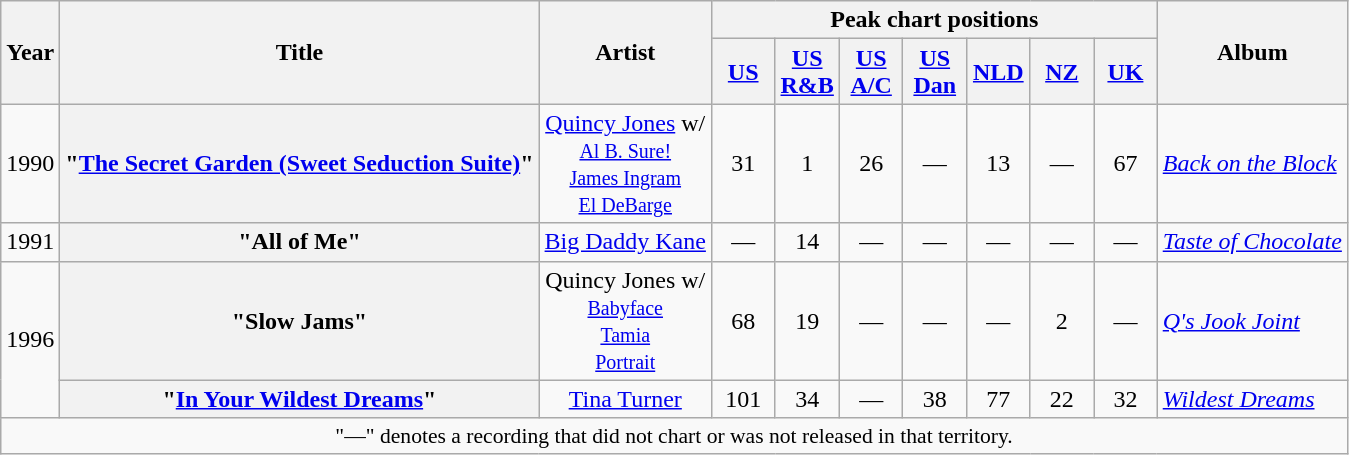<table class="wikitable plainrowheaders" style="text-align:center;">
<tr>
<th rowspan="2">Year</th>
<th rowspan="2">Title</th>
<th rowspan="2">Artist</th>
<th colspan="7">Peak chart positions</th>
<th rowspan="2">Album</th>
</tr>
<tr>
<th width="35"><a href='#'>US</a><br></th>
<th width="35"><a href='#'>US<br>R&B</a><br></th>
<th width="35"><a href='#'>US A/C</a><br></th>
<th width="35"><a href='#'>US<br>Dan</a><br></th>
<th width="35"><a href='#'>NLD</a><br></th>
<th width="35"><a href='#'>NZ</a><br></th>
<th width="35"><a href='#'>UK</a><br></th>
</tr>
<tr>
<td>1990</td>
<th scope="row">"<a href='#'>The Secret Garden (Sweet Seduction Suite)</a>"</th>
<td><a href='#'>Quincy Jones</a> w/<br><small><a href='#'>Al B. Sure!</a></small><br><small><a href='#'>James Ingram</a></small><br><small><a href='#'>El DeBarge</a></small></td>
<td>31</td>
<td>1</td>
<td>26</td>
<td>—</td>
<td>13</td>
<td>—</td>
<td>67</td>
<td align="left"><em><a href='#'>Back on the Block</a></em></td>
</tr>
<tr>
<td>1991</td>
<th scope="row">"All of Me"</th>
<td><a href='#'>Big Daddy Kane</a></td>
<td>—</td>
<td>14</td>
<td>—</td>
<td>—</td>
<td>—</td>
<td>—</td>
<td>—</td>
<td align="left"><em><a href='#'>Taste of Chocolate</a></em></td>
</tr>
<tr>
<td rowspan="2">1996</td>
<th scope="row">"Slow Jams"</th>
<td>Quincy Jones w/<br><small><a href='#'>Babyface</a></small><br><small><a href='#'>Tamia</a></small><br><small><a href='#'>Portrait</a></small></td>
<td>68</td>
<td>19</td>
<td>—</td>
<td>—</td>
<td>—</td>
<td>2</td>
<td>—</td>
<td align="left"><em><a href='#'>Q's Jook Joint</a></em></td>
</tr>
<tr>
<th scope="row">"<a href='#'>In Your Wildest Dreams</a>"</th>
<td><a href='#'>Tina Turner</a></td>
<td>101</td>
<td>34</td>
<td>—</td>
<td>38</td>
<td>77</td>
<td>22</td>
<td>32</td>
<td align="left"><em><a href='#'>Wildest Dreams</a></em></td>
</tr>
<tr>
<td colspan="15" style="font-size:90%">"—" denotes a recording that did not chart or was not released in that territory.</td>
</tr>
</table>
